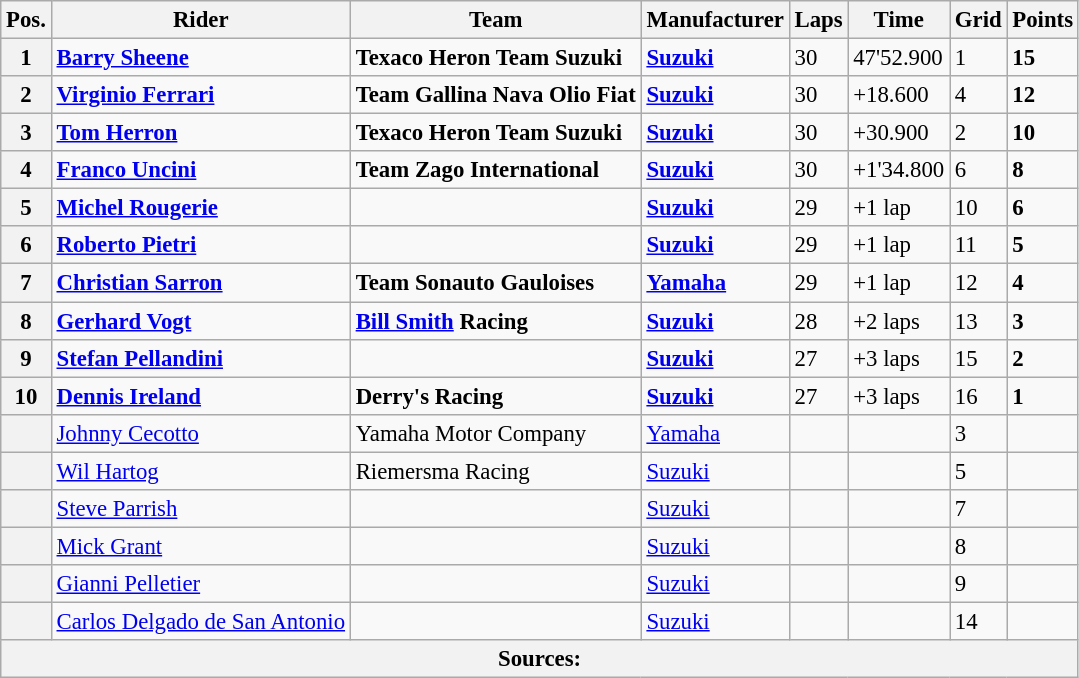<table class="wikitable" style="font-size: 95%;">
<tr>
<th>Pos.</th>
<th>Rider</th>
<th>Team</th>
<th>Manufacturer</th>
<th>Laps</th>
<th>Time</th>
<th>Grid</th>
<th>Points</th>
</tr>
<tr>
<th>1</th>
<td> <strong><a href='#'>Barry Sheene</a></strong></td>
<td><strong>Texaco Heron Team Suzuki</strong></td>
<td><strong><a href='#'>Suzuki</a></strong></td>
<td>30</td>
<td>47'52.900</td>
<td>1</td>
<td><strong>15</strong></td>
</tr>
<tr>
<th>2</th>
<td> <strong><a href='#'>Virginio Ferrari</a></strong></td>
<td><strong>Team Gallina Nava Olio Fiat</strong></td>
<td><strong><a href='#'>Suzuki</a></strong></td>
<td>30</td>
<td>+18.600</td>
<td>4</td>
<td><strong>12</strong></td>
</tr>
<tr>
<th>3</th>
<td> <strong><a href='#'>Tom Herron</a></strong></td>
<td><strong>Texaco Heron Team Suzuki</strong></td>
<td><strong><a href='#'>Suzuki</a></strong></td>
<td>30</td>
<td>+30.900</td>
<td>2</td>
<td><strong>10</strong></td>
</tr>
<tr>
<th>4</th>
<td> <strong><a href='#'>Franco Uncini</a></strong></td>
<td><strong>Team Zago International</strong></td>
<td><strong><a href='#'>Suzuki</a></strong></td>
<td>30</td>
<td>+1'34.800</td>
<td>6</td>
<td><strong>8</strong></td>
</tr>
<tr>
<th>5</th>
<td> <strong><a href='#'>Michel Rougerie</a></strong></td>
<td></td>
<td><strong><a href='#'>Suzuki</a></strong></td>
<td>29</td>
<td>+1 lap</td>
<td>10</td>
<td><strong>6</strong></td>
</tr>
<tr>
<th>6</th>
<td> <strong><a href='#'>Roberto Pietri</a></strong></td>
<td></td>
<td><strong><a href='#'>Suzuki</a></strong></td>
<td>29</td>
<td>+1 lap</td>
<td>11</td>
<td><strong>5</strong></td>
</tr>
<tr>
<th>7</th>
<td> <strong><a href='#'>Christian Sarron</a></strong></td>
<td><strong>Team Sonauto Gauloises</strong></td>
<td><strong><a href='#'>Yamaha</a></strong></td>
<td>29</td>
<td>+1 lap</td>
<td>12</td>
<td><strong>4</strong></td>
</tr>
<tr>
<th>8</th>
<td> <strong><a href='#'>Gerhard Vogt</a></strong></td>
<td><strong><a href='#'>Bill Smith</a> Racing</strong></td>
<td><strong><a href='#'>Suzuki</a></strong></td>
<td>28</td>
<td>+2 laps</td>
<td>13</td>
<td><strong>3</strong></td>
</tr>
<tr>
<th>9</th>
<td> <strong><a href='#'>Stefan Pellandini</a></strong></td>
<td></td>
<td><strong><a href='#'>Suzuki</a></strong></td>
<td>27</td>
<td>+3 laps</td>
<td>15</td>
<td><strong>2</strong></td>
</tr>
<tr>
<th>10</th>
<td> <strong><a href='#'>Dennis Ireland</a></strong></td>
<td><strong>Derry's Racing</strong></td>
<td><strong><a href='#'>Suzuki</a></strong></td>
<td>27</td>
<td>+3 laps</td>
<td>16</td>
<td><strong>1</strong></td>
</tr>
<tr>
<th></th>
<td> <a href='#'>Johnny Cecotto</a></td>
<td>Yamaha Motor Company</td>
<td><a href='#'>Yamaha</a></td>
<td></td>
<td></td>
<td>3</td>
<td></td>
</tr>
<tr>
<th></th>
<td> <a href='#'>Wil Hartog</a></td>
<td>Riemersma Racing</td>
<td><a href='#'>Suzuki</a></td>
<td></td>
<td></td>
<td>5</td>
<td></td>
</tr>
<tr>
<th></th>
<td> <a href='#'>Steve Parrish</a></td>
<td></td>
<td><a href='#'>Suzuki</a></td>
<td></td>
<td></td>
<td>7</td>
<td></td>
</tr>
<tr>
<th></th>
<td> <a href='#'>Mick Grant</a></td>
<td></td>
<td><a href='#'>Suzuki</a></td>
<td></td>
<td></td>
<td>8</td>
<td></td>
</tr>
<tr>
<th></th>
<td> <a href='#'>Gianni Pelletier</a></td>
<td></td>
<td><a href='#'>Suzuki</a></td>
<td></td>
<td></td>
<td>9</td>
<td></td>
</tr>
<tr>
<th></th>
<td> <a href='#'>Carlos Delgado de San Antonio</a></td>
<td></td>
<td><a href='#'>Suzuki</a></td>
<td></td>
<td></td>
<td>14</td>
<td></td>
</tr>
<tr>
<th colspan=8>Sources: </th>
</tr>
</table>
